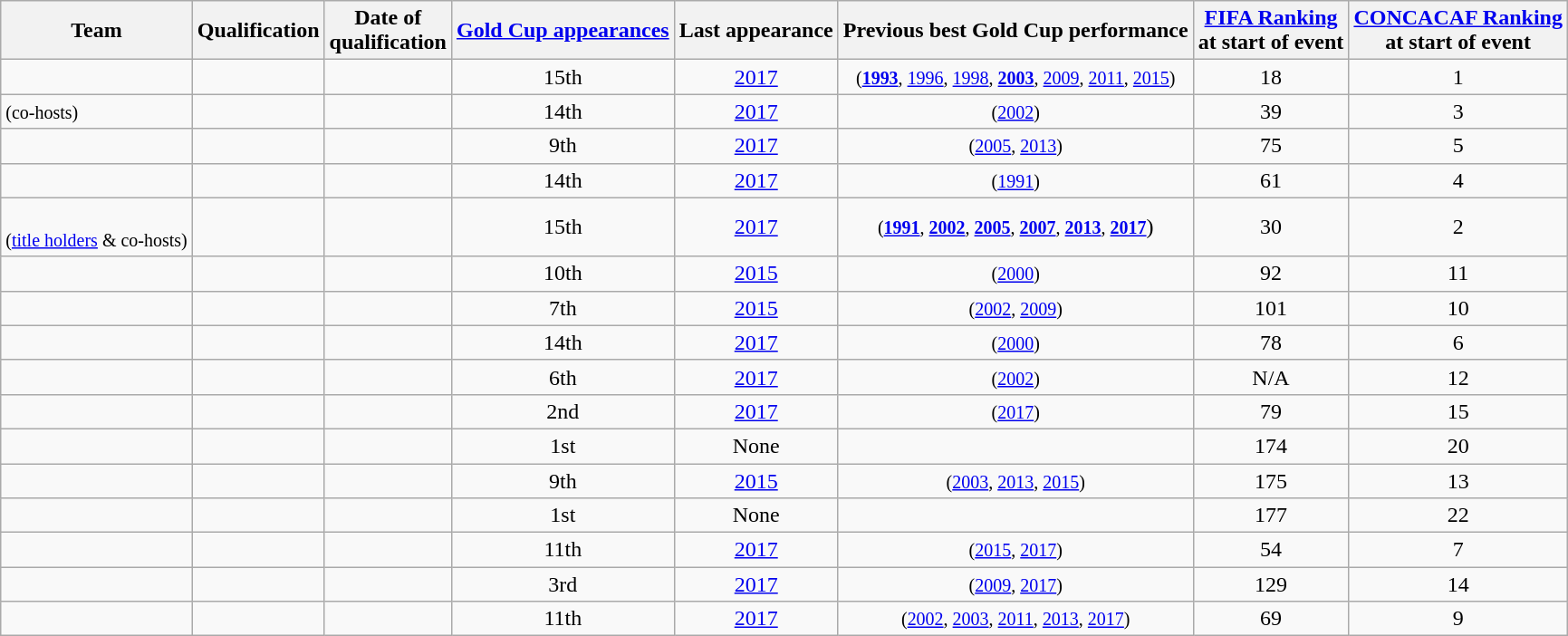<table class="wikitable sortable" style="text-align:center">
<tr>
<th>Team</th>
<th>Qualification</th>
<th>Date of<br>qualification</th>
<th data-sort-type="number"><a href='#'>Gold Cup appearances</a><br></th>
<th>Last appearance</th>
<th>Previous best Gold Cup performance<br></th>
<th><a href='#'>FIFA Ranking</a><br>at start of event</th>
<th><a href='#'>CONCACAF Ranking</a><br>at start of event</th>
</tr>
<tr>
<td style="text-align:left"></td>
<td></td>
<td></td>
<td>15th </td>
<td><a href='#'>2017</a></td>
<td> <small>(<strong><a href='#'>1993</a></strong>, <a href='#'>1996</a>, <a href='#'>1998</a>, <strong><a href='#'>2003</a></strong>, <a href='#'>2009</a>, <a href='#'>2011</a>, <a href='#'>2015</a>)</small><br></td>
<td>18</td>
<td>1</td>
</tr>
<tr>
<td style="text-align:left"> <small>(co-hosts)</small></td>
<td></td>
<td></td>
<td>14th </td>
<td><a href='#'>2017</a></td>
<td> <small>(<a href='#'>2002</a>)</small><br></td>
<td>39</td>
<td>3</td>
</tr>
<tr>
<td style="text-align:left"></td>
<td></td>
<td></td>
<td>9th </td>
<td><a href='#'>2017</a></td>
<td> <small>(<a href='#'>2005</a>, <a href='#'>2013</a>)</small></td>
<td>75</td>
<td>5</td>
</tr>
<tr>
<td style="text-align:left"></td>
<td></td>
<td></td>
<td>14th </td>
<td><a href='#'>2017</a></td>
<td> <small>(<a href='#'>1991</a>)</small><br></td>
<td>61</td>
<td>4</td>
</tr>
<tr>
<td style="text-align:left"><br><small>(<a href='#'>title holders</a> & co-hosts)</small></td>
<td></td>
<td></td>
<td>15th </td>
<td><a href='#'>2017</a></td>
<td> <small>(<strong><a href='#'>1991</a></strong>, <strong><a href='#'>2002</a></strong>, <strong><a href='#'>2005</a></strong>, <strong><a href='#'>2007</a></strong>, <strong><a href='#'>2013</a></strong>, <strong><a href='#'>2017</a></strong></small>)<br></td>
<td>30</td>
<td>2</td>
</tr>
<tr>
<td style="text-align:left"></td>
<td></td>
<td></td>
<td>10th </td>
<td><a href='#'>2015</a></td>
<td> <small>(<a href='#'>2000</a>)</small><br></td>
<td>92</td>
<td>11</td>
</tr>
<tr>
<td style="text-align:left"></td>
<td></td>
<td></td>
<td>7th </td>
<td><a href='#'>2015</a></td>
<td> <small>(<a href='#'>2002</a>, <a href='#'>2009</a>)</small><br></td>
<td>101</td>
<td>10</td>
</tr>
<tr>
<td style="text-align:left"></td>
<td></td>
<td></td>
<td>14th </td>
<td><a href='#'>2017</a></td>
<td> <small>(<a href='#'>2000</a>)</small><br></td>
<td>78</td>
<td>6</td>
</tr>
<tr>
<td style="text-align:left"></td>
<td></td>
<td></td>
<td>6th </td>
<td><a href='#'>2017</a></td>
<td> <small>(<a href='#'>2002</a>)</small></td>
<td>N/A</td>
<td>12</td>
</tr>
<tr>
<td style="text-align:left"></td>
<td></td>
<td></td>
<td>2nd </td>
<td><a href='#'>2017</a></td>
<td> <small>(<a href='#'>2017</a>)</small><br></td>
<td>79</td>
<td>15</td>
</tr>
<tr>
<td style="text-align:left"></td>
<td></td>
<td></td>
<td>1st </td>
<td>None</td>
<td></td>
<td>174</td>
<td>20</td>
</tr>
<tr>
<td style="text-align:left"></td>
<td></td>
<td></td>
<td>9th </td>
<td><a href='#'>2015</a></td>
<td> <small>(<a href='#'>2003</a>, <a href='#'>2013</a>, <a href='#'>2015</a>)</small><br></td>
<td>175</td>
<td>13</td>
</tr>
<tr>
<td style="text-align:left"></td>
<td></td>
<td></td>
<td>1st </td>
<td>None</td>
<td></td>
<td>177</td>
<td>22</td>
</tr>
<tr>
<td style="text-align:left"> </td>
<td></td>
<td></td>
<td>11th </td>
<td><a href='#'>2017</a></td>
<td> <small>(<a href='#'>2015</a>, <a href='#'>2017</a>)</small></td>
<td>54</td>
<td>7</td>
</tr>
<tr>
<td style="text-align:left"></td>
<td></td>
<td></td>
<td>3rd </td>
<td><a href='#'>2017</a></td>
<td> <small>(<a href='#'>2009</a>, <a href='#'>2017</a>)</small><br></td>
<td>129</td>
<td>14</td>
</tr>
<tr>
<td style="text-align:left"></td>
<td></td>
<td></td>
<td>11th </td>
<td><a href='#'>2017</a></td>
<td> <small>(<a href='#'>2002</a>, <a href='#'>2003</a>, <a href='#'>2011</a>, <a href='#'>2013</a>, <a href='#'>2017</a>)</small><br></td>
<td>69</td>
<td>9</td>
</tr>
</table>
